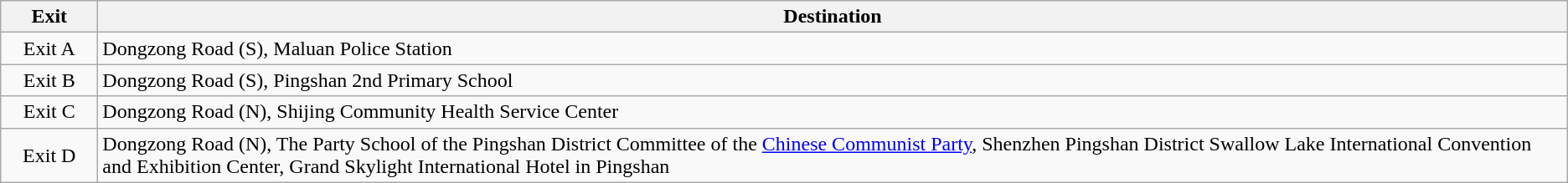<table class="wikitable">
<tr>
<th style="width:70px">Exit</th>
<th>Destination</th>
</tr>
<tr>
<td align=center>Exit A</td>
<td>Dongzong Road (S), Maluan Police Station</td>
</tr>
<tr>
<td align=center>Exit B</td>
<td>Dongzong Road (S), Pingshan 2nd Primary School</td>
</tr>
<tr>
<td align=center>Exit C</td>
<td>Dongzong Road (N), Shijing Community Health Service Center</td>
</tr>
<tr>
<td align=center>Exit D</td>
<td>Dongzong Road (N), The Party School of the Pingshan District Committee of the <a href='#'>Chinese Communist Party</a>, Shenzhen Pingshan District Swallow Lake International Convention and Exhibition Center, Grand Skylight International Hotel in Pingshan</td>
</tr>
</table>
